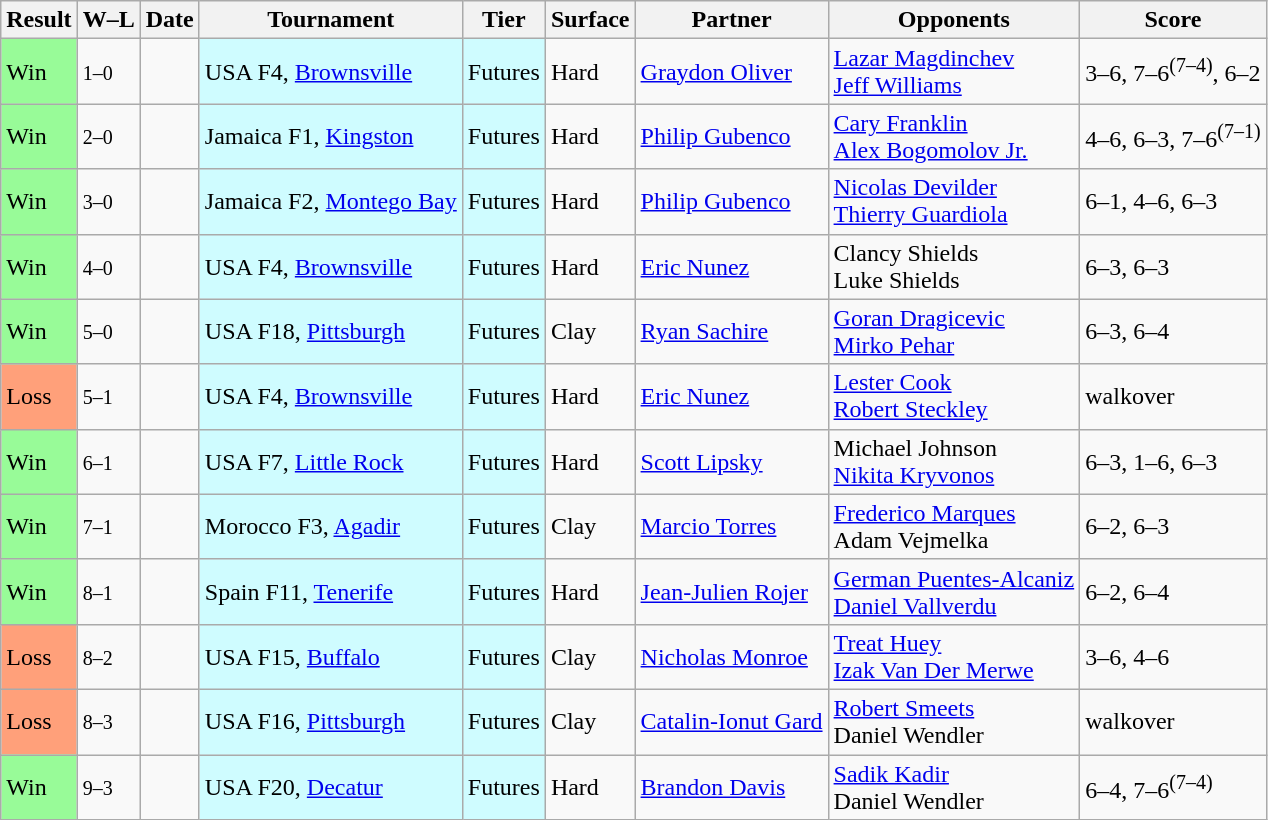<table class="sortable wikitable">
<tr>
<th>Result</th>
<th class="unsortable">W–L</th>
<th>Date</th>
<th>Tournament</th>
<th>Tier</th>
<th>Surface</th>
<th>Partner</th>
<th>Opponents</th>
<th class="unsortable">Score</th>
</tr>
<tr>
<td style="background:#98fb98;">Win</td>
<td><small>1–0</small></td>
<td></td>
<td style="background:#cffcff;">USA F4, <a href='#'>Brownsville</a></td>
<td style="background:#cffcff;">Futures</td>
<td>Hard</td>
<td> <a href='#'>Graydon Oliver</a></td>
<td> <a href='#'>Lazar Magdinchev</a> <br>  <a href='#'>Jeff Williams</a></td>
<td>3–6, 7–6<sup>(7–4)</sup>, 6–2</td>
</tr>
<tr>
<td style="background:#98fb98;">Win</td>
<td><small>2–0</small></td>
<td></td>
<td style="background:#cffcff;">Jamaica F1, <a href='#'>Kingston</a></td>
<td style="background:#cffcff;">Futures</td>
<td>Hard</td>
<td> <a href='#'>Philip Gubenco</a></td>
<td> <a href='#'>Cary Franklin</a> <br>  <a href='#'>Alex Bogomolov Jr.</a></td>
<td>4–6, 6–3, 7–6<sup>(7–1)</sup></td>
</tr>
<tr>
<td style="background:#98fb98;">Win</td>
<td><small>3–0</small></td>
<td></td>
<td style="background:#cffcff;">Jamaica F2, <a href='#'>Montego Bay</a></td>
<td style="background:#cffcff;">Futures</td>
<td>Hard</td>
<td> <a href='#'>Philip Gubenco</a></td>
<td> <a href='#'>Nicolas Devilder</a> <br>  <a href='#'>Thierry Guardiola</a></td>
<td>6–1, 4–6, 6–3</td>
</tr>
<tr>
<td style="background:#98fb98;">Win</td>
<td><small>4–0</small></td>
<td></td>
<td style="background:#cffcff;">USA F4, <a href='#'>Brownsville</a></td>
<td style="background:#cffcff;">Futures</td>
<td>Hard</td>
<td> <a href='#'>Eric Nunez</a></td>
<td> Clancy Shields <br>  Luke Shields</td>
<td>6–3, 6–3</td>
</tr>
<tr>
<td style="background:#98fb98;">Win</td>
<td><small>5–0</small></td>
<td></td>
<td style="background:#cffcff;">USA F18, <a href='#'>Pittsburgh</a></td>
<td style="background:#cffcff;">Futures</td>
<td>Clay</td>
<td> <a href='#'>Ryan Sachire</a></td>
<td> <a href='#'>Goran Dragicevic</a> <br>  <a href='#'>Mirko Pehar</a></td>
<td>6–3, 6–4</td>
</tr>
<tr>
<td style="background:#ffa07a;">Loss</td>
<td><small>5–1</small></td>
<td></td>
<td style="background:#cffcff;">USA F4, <a href='#'>Brownsville</a></td>
<td style="background:#cffcff;">Futures</td>
<td>Hard</td>
<td> <a href='#'>Eric Nunez</a></td>
<td> <a href='#'>Lester Cook</a> <br>  <a href='#'>Robert Steckley</a></td>
<td>walkover</td>
</tr>
<tr>
<td style="background:#98fb98;">Win</td>
<td><small>6–1</small></td>
<td></td>
<td style="background:#cffcff;">USA F7, <a href='#'>Little Rock</a></td>
<td style="background:#cffcff;">Futures</td>
<td>Hard</td>
<td> <a href='#'>Scott Lipsky</a></td>
<td> Michael Johnson <br>  <a href='#'>Nikita Kryvonos</a></td>
<td>6–3, 1–6, 6–3</td>
</tr>
<tr>
<td style="background:#98fb98;">Win</td>
<td><small>7–1</small></td>
<td></td>
<td style="background:#cffcff;">Morocco F3, <a href='#'>Agadir</a></td>
<td style="background:#cffcff;">Futures</td>
<td>Clay</td>
<td> <a href='#'>Marcio Torres</a></td>
<td> <a href='#'>Frederico Marques</a> <br>  Adam Vejmelka</td>
<td>6–2, 6–3</td>
</tr>
<tr>
<td style="background:#98fb98;">Win</td>
<td><small>8–1</small></td>
<td></td>
<td style="background:#cffcff;">Spain F11, <a href='#'>Tenerife</a></td>
<td style="background:#cffcff;">Futures</td>
<td>Hard</td>
<td> <a href='#'>Jean-Julien Rojer</a></td>
<td> <a href='#'>German Puentes-Alcaniz</a> <br>  <a href='#'>Daniel Vallverdu</a></td>
<td>6–2, 6–4</td>
</tr>
<tr>
<td style="background:#ffa07a;">Loss</td>
<td><small>8–2</small></td>
<td></td>
<td style="background:#cffcff;">USA F15, <a href='#'>Buffalo</a></td>
<td style="background:#cffcff;">Futures</td>
<td>Clay</td>
<td> <a href='#'>Nicholas Monroe</a></td>
<td> <a href='#'>Treat Huey</a> <br>  <a href='#'>Izak Van Der Merwe</a></td>
<td>3–6, 4–6</td>
</tr>
<tr>
<td style="background:#ffa07a;">Loss</td>
<td><small>8–3</small></td>
<td></td>
<td style="background:#cffcff;">USA F16, <a href='#'>Pittsburgh</a></td>
<td style="background:#cffcff;">Futures</td>
<td>Clay</td>
<td> <a href='#'>Catalin-Ionut Gard</a></td>
<td> <a href='#'>Robert Smeets</a> <br>  Daniel Wendler</td>
<td>walkover</td>
</tr>
<tr>
<td style="background:#98fb98;">Win</td>
<td><small>9–3</small></td>
<td></td>
<td style="background:#cffcff;">USA F20, <a href='#'>Decatur</a></td>
<td style="background:#cffcff;">Futures</td>
<td>Hard</td>
<td> <a href='#'>Brandon Davis</a></td>
<td> <a href='#'>Sadik Kadir</a> <br>  Daniel Wendler</td>
<td>6–4, 7–6<sup>(7–4)</sup></td>
</tr>
</table>
